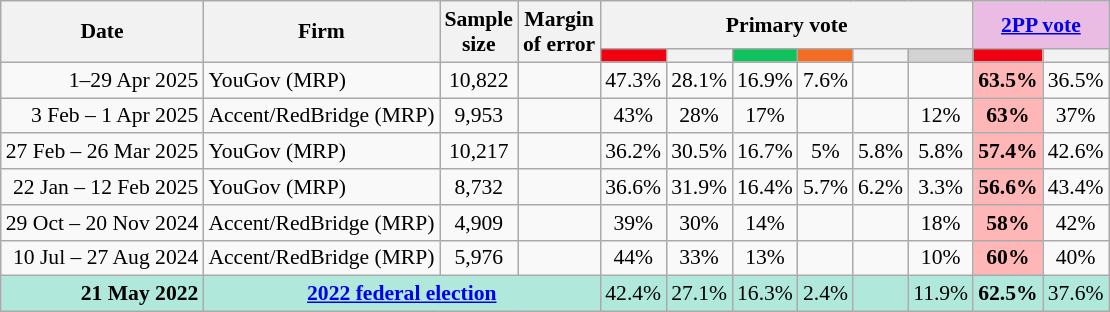<table class="nowrap wikitable tpl-blanktable" style=text-align:center;font-size:90%>
<tr>
<th rowspan=2>Date</th>
<th rowspan=2>Firm</th>
<th rowspan=2>Sample<br>size</th>
<th rowspan=2>Margin<br>of error</th>
<th colspan=6>Primary vote</th>
<th colspan=2 class=unsortable style=background:#ebbce3><a href='#'>2PP vote</a></th>
</tr>
<tr>
<th style="background:#F00011"></th>
<th style=background:></th>
<th style=background:#10C25B></th>
<th style=background:#f36c21></th>
<th style=background:></th>
<th style=background:lightgray></th>
<th style="background:#F00011"></th>
<th style=background:></th>
</tr>
<tr>
<td align=right>1–29 Apr 2025</td>
<td align=left>YouGov (MRP)</td>
<td>10,822</td>
<td></td>
<td>47.3%</td>
<td>28.1%</td>
<td>16.9%</td>
<td>7.6%</td>
<td></td>
<td></td>
<th style="background:#FFB6B6">63.5%</th>
<td>36.5%</td>
</tr>
<tr>
<td align=right>3 Feb – 1 Apr 2025</td>
<td align=left>Accent/RedBridge (MRP)</td>
<td>9,953</td>
<td></td>
<td>43%</td>
<td>28%</td>
<td>17%</td>
<td></td>
<td></td>
<td>12%</td>
<th style="background:#FFB6B6">63%</th>
<td>37%</td>
</tr>
<tr>
<td align=right>27 Feb – 26 Mar 2025</td>
<td align=left>YouGov (MRP)</td>
<td>10,217</td>
<td></td>
<td>36.2%</td>
<td>30.5%</td>
<td>16.7%</td>
<td>5%</td>
<td>5.8%</td>
<td>5.8%</td>
<th style="background:#FFB6B6">57.4%</th>
<td>42.6%</td>
</tr>
<tr>
<td align=right>22 Jan – 12 Feb 2025</td>
<td align=left>YouGov (MRP)</td>
<td>8,732</td>
<td></td>
<td>36.6%</td>
<td>31.9%</td>
<td>16.4%</td>
<td>5.7%</td>
<td>6.2%</td>
<td>3.3%</td>
<th style="background:#FFB6B6">56.6%</th>
<td>43.4%</td>
</tr>
<tr>
<td align=right>29 Oct – 20 Nov 2024</td>
<td align=left>Accent/RedBridge (MRP)</td>
<td>4,909</td>
<td></td>
<td>39%</td>
<td>30%</td>
<td>14%</td>
<td></td>
<td></td>
<td>18%</td>
<th style="background:#FFB6B6">58%</th>
<td>42%</td>
</tr>
<tr>
<td align=right>10 Jul – 27 Aug 2024</td>
<td align=left>Accent/RedBridge (MRP)</td>
<td>5,976</td>
<td></td>
<td>44%</td>
<td>33%</td>
<td>13%</td>
<td></td>
<td></td>
<td>10%</td>
<th style="background:#FFB6B6">60%</th>
<td>40%</td>
</tr>
<tr style="background:#b0e9db">
<td style="text-align:right" data-sort-value="21-May-2022"><strong>21 May 2022</strong></td>
<td colspan="3" style="text-align:center"><strong><a href='#'>2022 federal election</a></strong></td>
<td>42.4%</td>
<td>27.1%</td>
<td>16.3%</td>
<td>2.4%</td>
<td></td>
<td>11.9%</td>
<td><strong>62.5%</strong></td>
<td>37.6%</td>
</tr>
</table>
